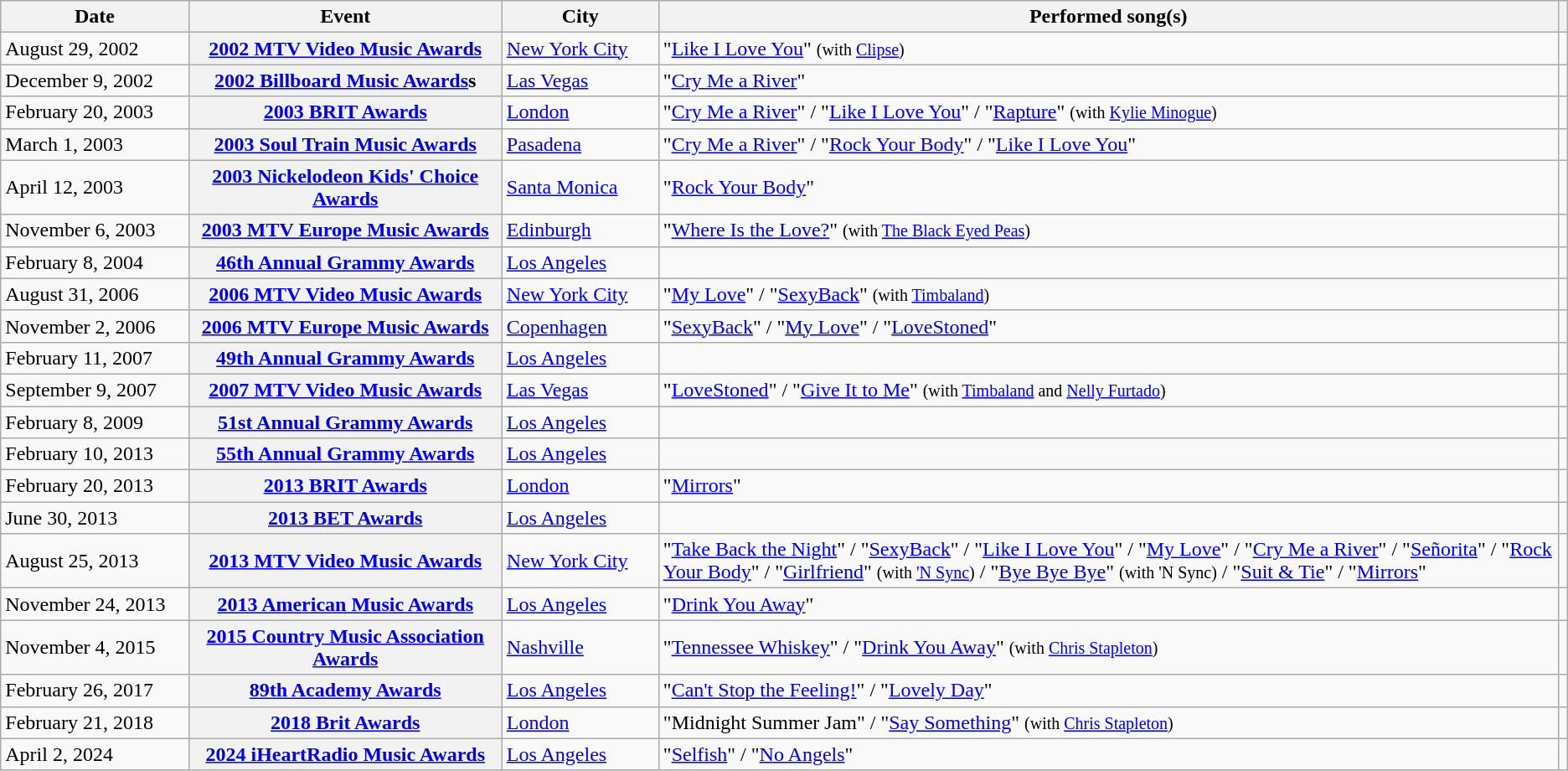<table class="wikitable sortable plainrowheaders">
<tr>
<th style="width:12%;">Date</th>
<th style="width:20%;">Event</th>
<th style="width:10%;">City</th>
<th>Performed song(s)</th>
<th scope="col" class="unsortable"></th>
</tr>
<tr>
<td>August 29, 2002</td>
<th scope="row"><a href='#'>2002 MTV Video Music Awards</a></th>
<td><a href='#'>New York City</a></td>
<td>"<a href='#'>Like I Love You</a>" <small>(with <a href='#'>Clipse</a>)</small></td>
<td></td>
</tr>
<tr>
<td>December 9, 2002</td>
<th scope="row"><a href='#'>2002 Billboard Music Awards</a>s</th>
<td><a href='#'>Las Vegas</a></td>
<td>"<a href='#'>Cry Me a River</a>"</td>
<td></td>
</tr>
<tr>
<td>February 20, 2003</td>
<th scope="row"><a href='#'>2003 BRIT Awards</a></th>
<td><a href='#'>London</a></td>
<td>"<a href='#'>Cry Me a River</a>" / "<a href='#'>Like I Love You</a>" / "<a href='#'>Rapture</a>" <small>(with <a href='#'>Kylie Minogue</a>)</small></td>
<td style="text-align:center;"></td>
</tr>
<tr>
<td>March 1, 2003</td>
<th scope="row"><a href='#'>2003 Soul Train Music Awards</a></th>
<td><a href='#'>Pasadena</a></td>
<td>"<a href='#'>Cry Me a River</a>" / "<a href='#'>Rock Your Body</a>" / "<a href='#'>Like I Love You</a>"</td>
<td></td>
</tr>
<tr>
<td>April 12, 2003</td>
<th scope="row"><a href='#'>2003 Nickelodeon Kids' Choice Awards</a></th>
<td><a href='#'>Santa Monica</a></td>
<td>"<a href='#'>Rock Your Body</a>"</td>
<td style="text-align:center;"></td>
</tr>
<tr>
<td>November 6, 2003</td>
<th scope="row"><a href='#'>2003 MTV Europe Music Awards</a></th>
<td><a href='#'>Edinburgh</a></td>
<td>"<a href='#'>Where Is the Love?</a>" <small>(with <a href='#'>The Black Eyed Peas</a>)</small></td>
<td></td>
</tr>
<tr>
<td>February 8, 2004</td>
<th scope="row"><a href='#'>46th Annual Grammy Awards</a></th>
<td><a href='#'>Los Angeles</a></td>
<td></td>
<td></td>
</tr>
<tr>
<td>August 31, 2006</td>
<th scope="row"><a href='#'>2006 MTV Video Music Awards</a></th>
<td><a href='#'>New York City</a></td>
<td>"<a href='#'>My Love</a>" / "<a href='#'>SexyBack</a>" <small>(with <a href='#'>Timbaland</a>)</small></td>
<td></td>
</tr>
<tr>
<td>November 2, 2006</td>
<th scope="row"><a href='#'>2006 MTV Europe Music Awards</a></th>
<td><a href='#'>Copenhagen</a></td>
<td>"<a href='#'>SexyBack</a>" / "<a href='#'>My Love</a>" / "<a href='#'>LoveStoned</a>"</td>
<td></td>
</tr>
<tr>
<td>February 11, 2007</td>
<th scope="row"><a href='#'>49th Annual Grammy Awards</a></th>
<td><a href='#'>Los Angeles</a></td>
<td></td>
<td></td>
</tr>
<tr>
<td>September 9, 2007</td>
<th scope="row"><a href='#'>2007 MTV Video Music Awards</a></th>
<td><a href='#'>Las Vegas</a></td>
<td>"<a href='#'>LoveStoned</a>" / "<a href='#'>Give It to Me</a>" <small>(with <a href='#'>Timbaland</a> and <a href='#'>Nelly Furtado</a>)</small></td>
<td></td>
</tr>
<tr>
<td>February 8, 2009</td>
<th scope="row"><a href='#'>51st Annual Grammy Awards</a></th>
<td><a href='#'>Los Angeles</a></td>
<td></td>
<td></td>
</tr>
<tr>
<td>February 10, 2013</td>
<th scope="row"><a href='#'>55th Annual Grammy Awards</a></th>
<td><a href='#'>Los Angeles</a></td>
<td></td>
<td></td>
</tr>
<tr>
<td>February 20, 2013</td>
<th scope="row"><a href='#'>2013 BRIT Awards</a></th>
<td><a href='#'>London</a></td>
<td>"<a href='#'>Mirrors</a>"</td>
<td></td>
</tr>
<tr>
<td>June 30, 2013</td>
<th scope="row"><a href='#'>2013 BET Awards</a></th>
<td><a href='#'>Los Angeles</a></td>
<td></td>
<td></td>
</tr>
<tr>
<td>August 25, 2013</td>
<th scope="row"><a href='#'>2013 MTV Video Music Awards</a></th>
<td><a href='#'>New York City</a></td>
<td>"<a href='#'>Take Back the Night</a>" / "<a href='#'>SexyBack</a>" / "<a href='#'>Like I Love You</a>" / "<a href='#'>My Love</a>" / "<a href='#'>Cry Me a River</a>" / "<a href='#'>Señorita</a>" / "<a href='#'>Rock Your Body</a>" / "<a href='#'>Girlfriend</a>" <small>(with <a href='#'>'N Sync</a>)</small> / "<a href='#'>Bye Bye Bye</a>" <small>(with 'N Sync)</small> / "<a href='#'>Suit & Tie</a>" / "<a href='#'>Mirrors</a>"</td>
<td><br></td>
</tr>
<tr>
<td>November 24, 2013</td>
<th scope="row"><a href='#'>2013 American Music Awards</a></th>
<td><a href='#'>Los Angeles</a></td>
<td>"<a href='#'>Drink You Away</a>"</td>
<td></td>
</tr>
<tr>
<td>November 4, 2015</td>
<th scope="row"><a href='#'>2015 Country Music Association Awards</a></th>
<td><a href='#'>Nashville</a></td>
<td>"<a href='#'>Tennessee Whiskey</a>" / "<a href='#'>Drink You Away</a>" <small>(with <a href='#'>Chris Stapleton</a>)</small></td>
<td></td>
</tr>
<tr>
<td>February 26, 2017</td>
<th scope="row"><a href='#'>89th Academy Awards</a></th>
<td><a href='#'>Los Angeles</a></td>
<td>"<a href='#'>Can't Stop the Feeling!</a>" / "<a href='#'>Lovely Day</a>"</td>
<td></td>
</tr>
<tr>
<td>February 21, 2018</td>
<th scope="row"><a href='#'>2018 Brit Awards</a></th>
<td><a href='#'>London</a></td>
<td>"Midnight Summer Jam" / "<a href='#'>Say Something</a>" <small>(with <a href='#'>Chris Stapleton</a>)</small></td>
<td></td>
</tr>
<tr>
<td>April 2, 2024</td>
<th scope="row"><a href='#'>2024 iHeartRadio Music Awards</a></th>
<td><a href='#'>Los Angeles</a></td>
<td>"<a href='#'>Selfish</a>" / "<a href='#'>No Angels</a>"</td>
<td></td>
</tr>
</table>
